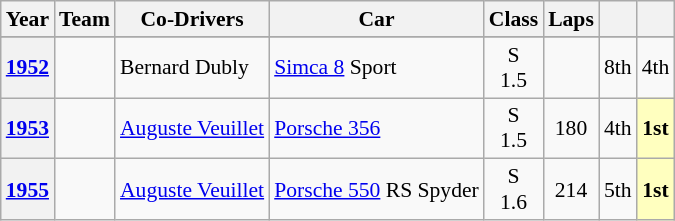<table class="wikitable" style="text-align:center; font-size:90%">
<tr>
<th>Year</th>
<th>Team</th>
<th>Co-Drivers</th>
<th>Car</th>
<th>Class</th>
<th>Laps</th>
<th></th>
<th></th>
</tr>
<tr>
</tr>
<tr>
<th><a href='#'>1952</a></th>
<td align=left></td>
<td align=left> Bernard Dubly</td>
<td align=left><a href='#'>Simca 8</a> Sport</td>
<td>S<br>1.5</td>
<td></td>
<td>8th</td>
<td>4th</td>
</tr>
<tr>
<th><a href='#'>1953</a></th>
<td align=left></td>
<td align=left> <a href='#'>Auguste Veuillet</a></td>
<td align=left><a href='#'>Porsche 356</a></td>
<td>S<br>1.5</td>
<td>180</td>
<td>4th</td>
<td style="background:#ffffbf;"><strong>1st</strong></td>
</tr>
<tr>
<th><a href='#'>1955</a></th>
<td align=left></td>
<td align=left> <a href='#'>Auguste Veuillet</a></td>
<td align=left><a href='#'>Porsche 550</a> RS Spyder</td>
<td>S<br>1.6</td>
<td>214</td>
<td>5th</td>
<td style="background:#ffffbf;"><strong>1st</strong></td>
</tr>
</table>
